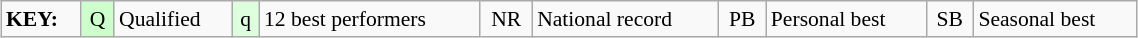<table class="wikitable" style="margin:0.5em auto; font-size:90%;position:relative;" width=60%>
<tr>
<td><strong>KEY:</strong></td>
<td bgcolor=ccffcc align=center>Q</td>
<td>Qualified</td>
<td bgcolor=ddffdd align=center>q</td>
<td>12 best performers</td>
<td align=center>NR</td>
<td>National record</td>
<td align=center>PB</td>
<td>Personal best</td>
<td align=center>SB</td>
<td>Seasonal best</td>
</tr>
</table>
